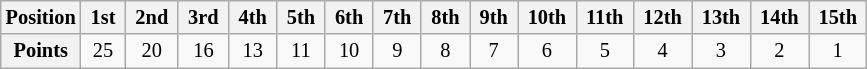<table class="wikitable" style="font-size:85%; text-align:center">
<tr>
<th>Position</th>
<th> 1st </th>
<th> 2nd </th>
<th> 3rd </th>
<th> 4th </th>
<th> 5th </th>
<th> 6th </th>
<th> 7th </th>
<th> 8th </th>
<th> 9th </th>
<th> 10th </th>
<th> 11th </th>
<th> 12th </th>
<th> 13th </th>
<th> 14th </th>
<th> 15th </th>
</tr>
<tr>
<th>Points</th>
<td>25</td>
<td>20</td>
<td>16</td>
<td>13</td>
<td>11</td>
<td>10</td>
<td>9</td>
<td>8</td>
<td>7</td>
<td>6</td>
<td>5</td>
<td>4</td>
<td>3</td>
<td>2</td>
<td>1</td>
</tr>
</table>
